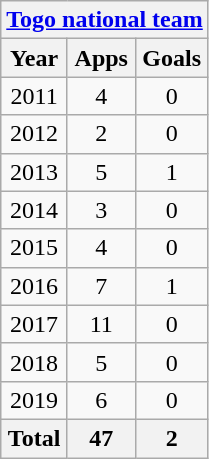<table class="wikitable" style="text-align:center">
<tr>
<th colspan=3><a href='#'>Togo national team</a></th>
</tr>
<tr>
<th>Year</th>
<th>Apps</th>
<th>Goals</th>
</tr>
<tr>
<td>2011</td>
<td>4</td>
<td>0</td>
</tr>
<tr>
<td>2012</td>
<td>2</td>
<td>0</td>
</tr>
<tr>
<td>2013</td>
<td>5</td>
<td>1 </td>
</tr>
<tr>
<td>2014</td>
<td>3</td>
<td>0</td>
</tr>
<tr>
<td>2015</td>
<td>4</td>
<td>0</td>
</tr>
<tr>
<td>2016</td>
<td>7</td>
<td>1</td>
</tr>
<tr>
<td>2017</td>
<td>11</td>
<td>0</td>
</tr>
<tr>
<td>2018</td>
<td>5</td>
<td>0</td>
</tr>
<tr>
<td>2019</td>
<td>6</td>
<td>0</td>
</tr>
<tr>
<th>Total</th>
<th>47</th>
<th>2</th>
</tr>
</table>
